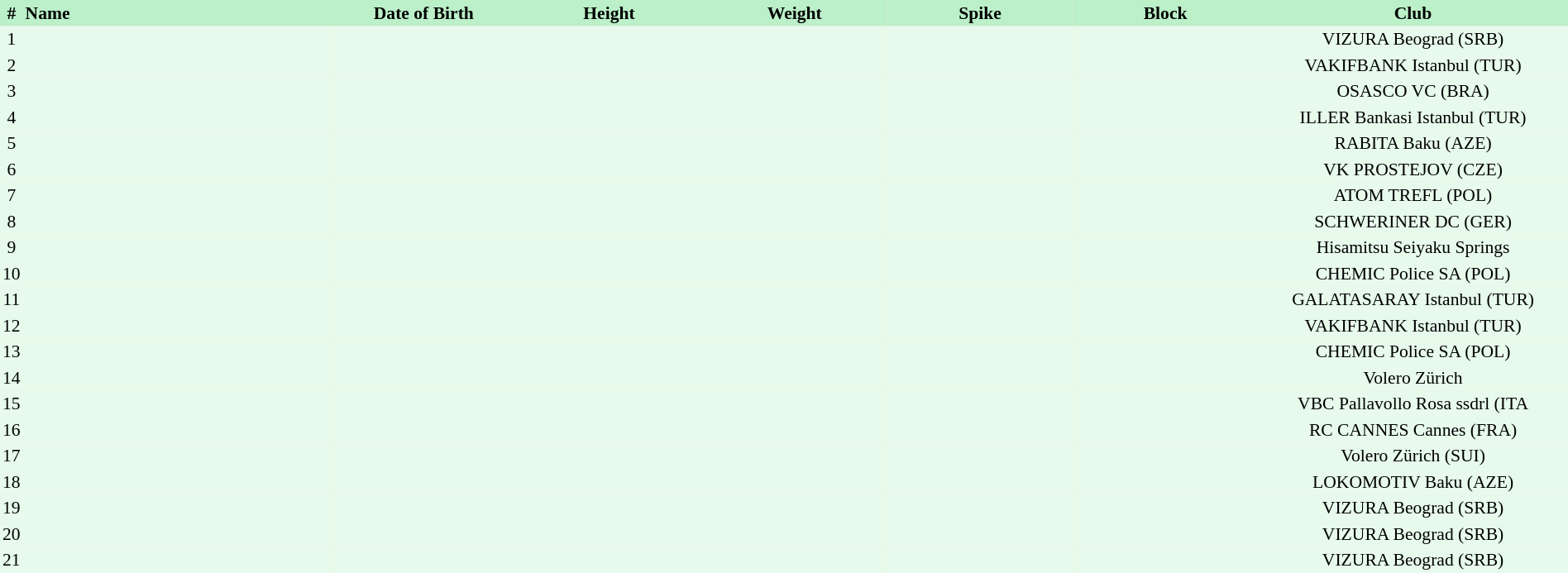<table border=0 cellpadding=2 cellspacing=0  |- bgcolor=#FFECCE style="text-align:center; font-size:90%; width:100%">
<tr bgcolor=#BBF0C9>
<th>#</th>
<th align=left width=20%>Name</th>
<th width=12%>Date of Birth</th>
<th width=12%>Height</th>
<th width=12%>Weight</th>
<th width=12%>Spike</th>
<th width=12%>Block</th>
<th width=20%>Club</th>
</tr>
<tr bgcolor=#E7FAEC>
<td>1</td>
<td align=left></td>
<td align=right></td>
<td></td>
<td></td>
<td></td>
<td></td>
<td>VIZURA Beograd (SRB)</td>
</tr>
<tr bgcolor=#E7FAEC>
<td>2</td>
<td align=left></td>
<td align=right></td>
<td></td>
<td></td>
<td></td>
<td></td>
<td>VAKIFBANK Istanbul (TUR)</td>
</tr>
<tr bgcolor=#E7FAEC>
<td>3</td>
<td align=left></td>
<td align=right></td>
<td></td>
<td></td>
<td></td>
<td></td>
<td>OSASCO VC (BRA)</td>
</tr>
<tr bgcolor=#E7FAEC>
<td>4</td>
<td align=left></td>
<td align=right></td>
<td></td>
<td></td>
<td></td>
<td></td>
<td>ILLER Bankasi Istanbul (TUR)</td>
</tr>
<tr bgcolor=#E7FAEC>
<td>5</td>
<td align=left></td>
<td align=right></td>
<td></td>
<td></td>
<td></td>
<td></td>
<td>RABITA Baku (AZE)</td>
</tr>
<tr bgcolor=#E7FAEC>
<td>6</td>
<td align=left></td>
<td align=right></td>
<td></td>
<td></td>
<td></td>
<td></td>
<td>VK PROSTEJOV (CZE)</td>
</tr>
<tr bgcolor=#E7FAEC>
<td>7</td>
<td align=left></td>
<td align=right></td>
<td></td>
<td></td>
<td></td>
<td></td>
<td>ATOM TREFL (POL)</td>
</tr>
<tr bgcolor=#E7FAEC>
<td>8</td>
<td align=left></td>
<td align=right></td>
<td></td>
<td></td>
<td></td>
<td></td>
<td>SCHWERINER DC (GER)</td>
</tr>
<tr bgcolor=#E7FAEC>
<td>9</td>
<td align=left></td>
<td align=right></td>
<td></td>
<td></td>
<td></td>
<td></td>
<td>Hisamitsu Seiyaku Springs</td>
</tr>
<tr bgcolor=#E7FAEC>
<td>10</td>
<td align=left> </td>
<td align=right></td>
<td></td>
<td></td>
<td></td>
<td></td>
<td>CHEMIC Police SA (POL)</td>
</tr>
<tr bgcolor=#E7FAEC>
<td>11</td>
<td align=left></td>
<td align=right></td>
<td></td>
<td></td>
<td></td>
<td></td>
<td>GALATASARAY Istanbul (TUR)</td>
</tr>
<tr bgcolor=#E7FAEC>
<td>12</td>
<td align=left></td>
<td align=right></td>
<td></td>
<td></td>
<td></td>
<td></td>
<td>VAKIFBANK Istanbul (TUR)</td>
</tr>
<tr bgcolor=#E7FAEC>
<td>13</td>
<td align=left></td>
<td align=right></td>
<td></td>
<td></td>
<td></td>
<td></td>
<td>CHEMIC Police SA (POL)</td>
</tr>
<tr bgcolor=#E7FAEC>
<td>14</td>
<td align=left></td>
<td align=right></td>
<td></td>
<td></td>
<td></td>
<td></td>
<td>Volero Zürich</td>
</tr>
<tr bgcolor=#E7FAEC>
<td>15</td>
<td align=left></td>
<td align=right></td>
<td></td>
<td></td>
<td></td>
<td></td>
<td>VBC Pallavollo Rosa ssdrl (ITA</td>
</tr>
<tr bgcolor=#E7FAEC>
<td>16</td>
<td align=left></td>
<td align=right></td>
<td></td>
<td></td>
<td></td>
<td></td>
<td>RC CANNES Cannes (FRA)</td>
</tr>
<tr bgcolor=#E7FAEC>
<td>17</td>
<td align=left></td>
<td align=right></td>
<td></td>
<td></td>
<td></td>
<td></td>
<td>Volero Zürich (SUI)</td>
</tr>
<tr bgcolor=#E7FAEC>
<td>18</td>
<td align=left></td>
<td align=right></td>
<td></td>
<td></td>
<td></td>
<td></td>
<td>LOKOMOTIV Baku (AZE)</td>
</tr>
<tr bgcolor=#E7FAEC>
<td>19</td>
<td align=left></td>
<td align=right></td>
<td></td>
<td></td>
<td></td>
<td></td>
<td>VIZURA Beograd (SRB)</td>
</tr>
<tr bgcolor=#E7FAEC>
<td>20</td>
<td align=left></td>
<td align=right></td>
<td></td>
<td></td>
<td></td>
<td></td>
<td>VIZURA Beograd (SRB)</td>
</tr>
<tr bgcolor=#E7FAEC>
<td>21</td>
<td align=left></td>
<td align=right></td>
<td></td>
<td></td>
<td></td>
<td></td>
<td>VIZURA Beograd (SRB)</td>
</tr>
</table>
